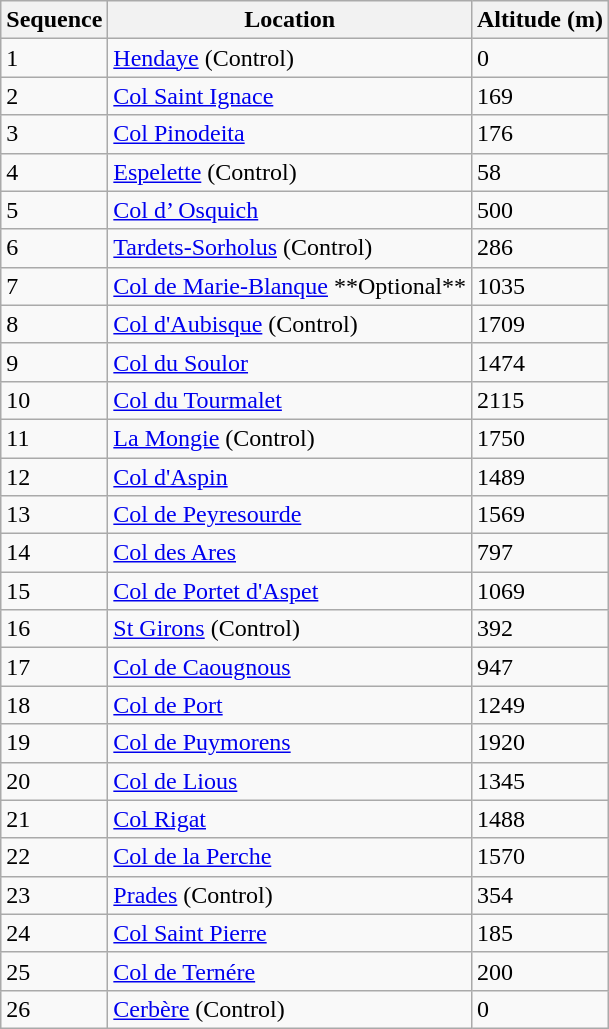<table class="wikitable sortable">
<tr>
<th>Sequence</th>
<th>Location</th>
<th>Altitude (m)</th>
</tr>
<tr>
<td>1</td>
<td><a href='#'>Hendaye</a> (Control)</td>
<td>0</td>
</tr>
<tr>
<td>2</td>
<td><a href='#'>Col Saint Ignace</a></td>
<td>169</td>
</tr>
<tr>
<td>3</td>
<td><a href='#'>Col Pinodeita</a></td>
<td>176</td>
</tr>
<tr>
<td>4</td>
<td><a href='#'>Espelette</a> (Control)</td>
<td>58</td>
</tr>
<tr>
<td>5</td>
<td><a href='#'>Col d’ Osquich</a></td>
<td>500</td>
</tr>
<tr>
<td>6</td>
<td><a href='#'>Tardets-Sorholus</a> (Control)</td>
<td>286</td>
</tr>
<tr>
<td>7</td>
<td><a href='#'>Col de Marie-Blanque</a> **Optional**</td>
<td>1035</td>
</tr>
<tr>
<td>8</td>
<td><a href='#'>Col d'Aubisque</a> (Control)</td>
<td>1709</td>
</tr>
<tr>
<td>9</td>
<td><a href='#'>Col du Soulor</a></td>
<td>1474</td>
</tr>
<tr>
<td>10</td>
<td><a href='#'>Col du Tourmalet</a></td>
<td>2115</td>
</tr>
<tr>
<td>11</td>
<td><a href='#'>La Mongie</a> (Control)</td>
<td>1750</td>
</tr>
<tr>
<td>12</td>
<td><a href='#'>Col d'Aspin</a></td>
<td>1489</td>
</tr>
<tr>
<td>13</td>
<td><a href='#'>Col de Peyresourde</a></td>
<td>1569</td>
</tr>
<tr>
<td>14</td>
<td><a href='#'>Col des Ares</a></td>
<td>797</td>
</tr>
<tr>
<td>15</td>
<td><a href='#'>Col de Portet d'Aspet</a></td>
<td>1069</td>
</tr>
<tr>
<td>16</td>
<td><a href='#'>St Girons</a> (Control)</td>
<td>392</td>
</tr>
<tr>
<td>17</td>
<td><a href='#'>Col de Caougnous</a></td>
<td>947</td>
</tr>
<tr>
<td>18</td>
<td><a href='#'>Col de Port</a></td>
<td>1249</td>
</tr>
<tr>
<td>19</td>
<td><a href='#'>Col de Puymorens</a></td>
<td>1920</td>
</tr>
<tr>
<td>20</td>
<td><a href='#'>Col de Lious</a></td>
<td>1345</td>
</tr>
<tr>
<td>21</td>
<td><a href='#'>Col Rigat</a></td>
<td>1488</td>
</tr>
<tr>
<td>22</td>
<td><a href='#'>Col de la Perche</a></td>
<td>1570</td>
</tr>
<tr>
<td>23</td>
<td><a href='#'>Prades</a> (Control)</td>
<td>354</td>
</tr>
<tr>
<td>24</td>
<td><a href='#'>Col Saint Pierre</a></td>
<td>185</td>
</tr>
<tr>
<td>25</td>
<td><a href='#'>Col de Ternére</a></td>
<td>200</td>
</tr>
<tr>
<td>26</td>
<td><a href='#'>Cerbère</a> (Control)</td>
<td>0</td>
</tr>
</table>
